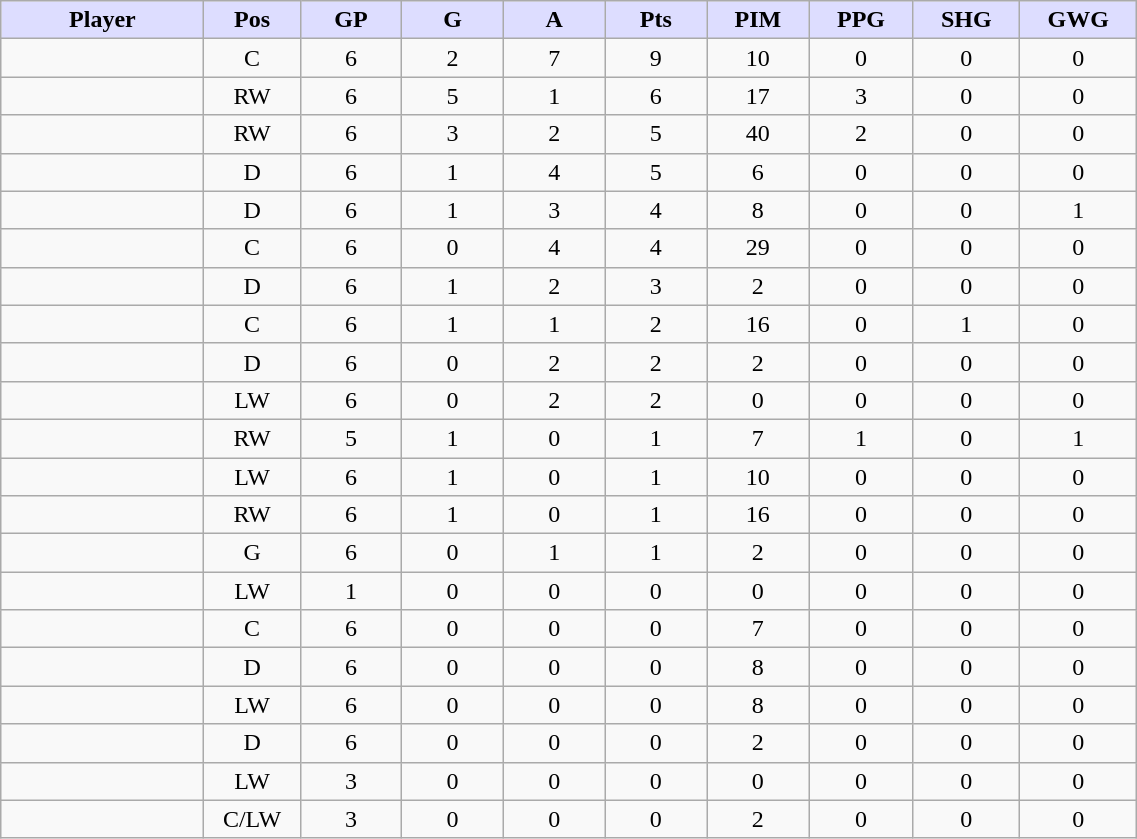<table style="width:60%;" class="wikitable sortable">
<tr style="text-align:center;">
<th style="background:#ddf; width:10%;">Player</th>
<th style="background:#ddf; width:3%;" title="Position">Pos</th>
<th style="background:#ddf; width:5%;" title="Games played">GP</th>
<th style="background:#ddf; width:5%;" title="Goals">G</th>
<th style="background:#ddf; width:5%;" title="Assists">A</th>
<th style="background:#ddf; width:5%;" title="Points">Pts</th>
<th style="background:#ddf; width:5%;" title="Penalties in Minutes">PIM</th>
<th style="background:#ddf; width:5%;" title="Power Play Goals">PPG</th>
<th style="background:#ddf; width:5%;" title="Short-handed Goals">SHG</th>
<th style="background:#ddf; width:5%;" title="Game-winning Goals">GWG</th>
</tr>
<tr style="text-align:center;">
<td style="text-align:right;"></td>
<td>C</td>
<td>6</td>
<td>2</td>
<td>7</td>
<td>9</td>
<td>10</td>
<td>0</td>
<td>0</td>
<td>0</td>
</tr>
<tr style="text-align:center;">
<td style="text-align:right;"></td>
<td>RW</td>
<td>6</td>
<td>5</td>
<td>1</td>
<td>6</td>
<td>17</td>
<td>3</td>
<td>0</td>
<td>0</td>
</tr>
<tr style="text-align:center;">
<td style="text-align:right;"></td>
<td>RW</td>
<td>6</td>
<td>3</td>
<td>2</td>
<td>5</td>
<td>40</td>
<td>2</td>
<td>0</td>
<td>0</td>
</tr>
<tr style="text-align:center;">
<td style="text-align:right;"></td>
<td>D</td>
<td>6</td>
<td>1</td>
<td>4</td>
<td>5</td>
<td>6</td>
<td>0</td>
<td>0</td>
<td>0</td>
</tr>
<tr style="text-align:center;">
<td style="text-align:right;"></td>
<td>D</td>
<td>6</td>
<td>1</td>
<td>3</td>
<td>4</td>
<td>8</td>
<td>0</td>
<td>0</td>
<td>1</td>
</tr>
<tr style="text-align:center;">
<td style="text-align:right;"></td>
<td>C</td>
<td>6</td>
<td>0</td>
<td>4</td>
<td>4</td>
<td>29</td>
<td>0</td>
<td>0</td>
<td>0</td>
</tr>
<tr style="text-align:center;">
<td style="text-align:right;"></td>
<td>D</td>
<td>6</td>
<td>1</td>
<td>2</td>
<td>3</td>
<td>2</td>
<td>0</td>
<td>0</td>
<td>0</td>
</tr>
<tr style="text-align:center;">
<td style="text-align:right;"></td>
<td>C</td>
<td>6</td>
<td>1</td>
<td>1</td>
<td>2</td>
<td>16</td>
<td>0</td>
<td>1</td>
<td>0</td>
</tr>
<tr style="text-align:center;">
<td style="text-align:right;"></td>
<td>D</td>
<td>6</td>
<td>0</td>
<td>2</td>
<td>2</td>
<td>2</td>
<td>0</td>
<td>0</td>
<td>0</td>
</tr>
<tr style="text-align:center;">
<td style="text-align:right;"></td>
<td>LW</td>
<td>6</td>
<td>0</td>
<td>2</td>
<td>2</td>
<td>0</td>
<td>0</td>
<td>0</td>
<td>0</td>
</tr>
<tr style="text-align:center;">
<td style="text-align:right;"></td>
<td>RW</td>
<td>5</td>
<td>1</td>
<td>0</td>
<td>1</td>
<td>7</td>
<td>1</td>
<td>0</td>
<td>1</td>
</tr>
<tr style="text-align:center;">
<td style="text-align:right;"></td>
<td>LW</td>
<td>6</td>
<td>1</td>
<td>0</td>
<td>1</td>
<td>10</td>
<td>0</td>
<td>0</td>
<td>0</td>
</tr>
<tr style="text-align:center;">
<td style="text-align:right;"></td>
<td>RW</td>
<td>6</td>
<td>1</td>
<td>0</td>
<td>1</td>
<td>16</td>
<td>0</td>
<td>0</td>
<td>0</td>
</tr>
<tr style="text-align:center;">
<td style="text-align:right;"></td>
<td>G</td>
<td>6</td>
<td>0</td>
<td>1</td>
<td>1</td>
<td>2</td>
<td>0</td>
<td>0</td>
<td>0</td>
</tr>
<tr style="text-align:center;">
<td style="text-align:right;"></td>
<td>LW</td>
<td>1</td>
<td>0</td>
<td>0</td>
<td>0</td>
<td>0</td>
<td>0</td>
<td>0</td>
<td>0</td>
</tr>
<tr style="text-align:center;">
<td style="text-align:right;"></td>
<td>C</td>
<td>6</td>
<td>0</td>
<td>0</td>
<td>0</td>
<td>7</td>
<td>0</td>
<td>0</td>
<td>0</td>
</tr>
<tr style="text-align:center;">
<td style="text-align:right;"></td>
<td>D</td>
<td>6</td>
<td>0</td>
<td>0</td>
<td>0</td>
<td>8</td>
<td>0</td>
<td>0</td>
<td>0</td>
</tr>
<tr style="text-align:center;">
<td style="text-align:right;"></td>
<td>LW</td>
<td>6</td>
<td>0</td>
<td>0</td>
<td>0</td>
<td>8</td>
<td>0</td>
<td>0</td>
<td>0</td>
</tr>
<tr style="text-align:center;">
<td style="text-align:right;"></td>
<td>D</td>
<td>6</td>
<td>0</td>
<td>0</td>
<td>0</td>
<td>2</td>
<td>0</td>
<td>0</td>
<td>0</td>
</tr>
<tr style="text-align:center;">
<td style="text-align:right;"></td>
<td>LW</td>
<td>3</td>
<td>0</td>
<td>0</td>
<td>0</td>
<td>0</td>
<td>0</td>
<td>0</td>
<td>0</td>
</tr>
<tr style="text-align:center;">
<td style="text-align:right;"></td>
<td>C/LW</td>
<td>3</td>
<td>0</td>
<td>0</td>
<td>0</td>
<td>2</td>
<td>0</td>
<td>0</td>
<td>0</td>
</tr>
</table>
